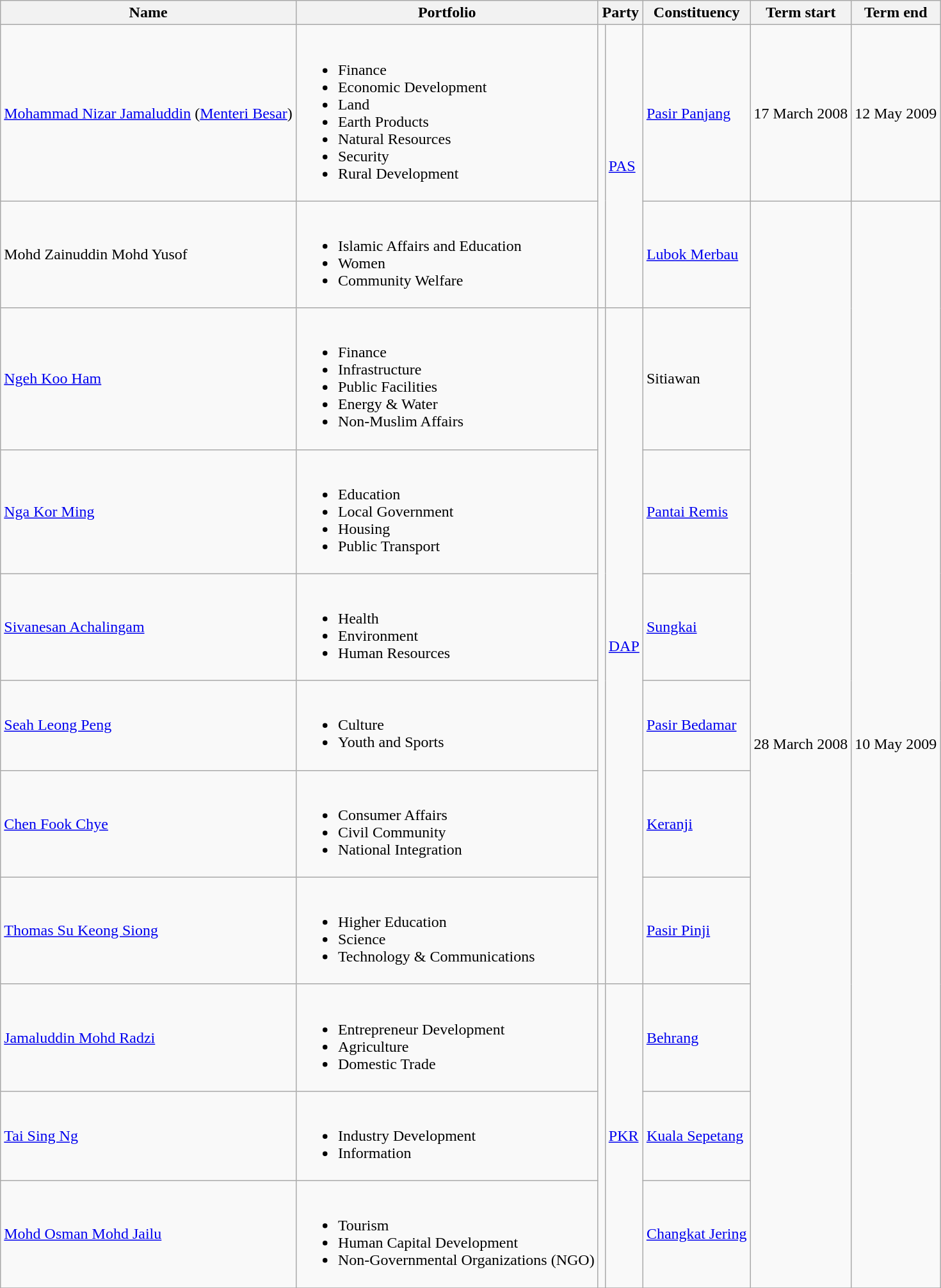<table class="wikitable">
<tr>
<th>Name</th>
<th>Portfolio</th>
<th colspan=2>Party</th>
<th>Constituency</th>
<th>Term start</th>
<th>Term end</th>
</tr>
<tr>
<td><a href='#'>Mohammad Nizar Jamaluddin</a> (<a href='#'>Menteri Besar</a>)</td>
<td><br><ul><li>Finance</li><li>Economic Development</li><li>Land</li><li>Earth Products</li><li>Natural Resources</li><li>Security</li><li>Rural Development</li></ul></td>
<td rowspan=2 bgcolor=></td>
<td rowspan=2><a href='#'>PAS</a></td>
<td><a href='#'>Pasir Panjang</a></td>
<td>17 March 2008</td>
<td>12 May 2009</td>
</tr>
<tr>
<td>Mohd Zainuddin Mohd Yusof</td>
<td><br><ul><li>Islamic Affairs and Education</li><li>Women</li><li>Community Welfare</li></ul></td>
<td><a href='#'>Lubok Merbau</a></td>
<td rowspan="10">28 March 2008</td>
<td rowspan="10">10 May 2009</td>
</tr>
<tr>
<td><a href='#'>Ngeh Koo Ham</a></td>
<td><br><ul><li>Finance</li><li>Infrastructure</li><li>Public Facilities</li><li>Energy & Water</li><li>Non-Muslim Affairs</li></ul></td>
<td rowspan=6 bgcolor=></td>
<td rowspan=6><a href='#'>DAP</a></td>
<td>Sitiawan</td>
</tr>
<tr>
<td><a href='#'>Nga Kor Ming</a></td>
<td><br><ul><li>Education</li><li>Local Government</li><li>Housing</li><li>Public Transport</li></ul></td>
<td><a href='#'>Pantai Remis</a></td>
</tr>
<tr>
<td><a href='#'>Sivanesan Achalingam</a></td>
<td><br><ul><li>Health</li><li>Environment</li><li>Human Resources</li></ul></td>
<td><a href='#'>Sungkai</a></td>
</tr>
<tr>
<td><a href='#'>Seah Leong Peng</a></td>
<td><br><ul><li>Culture</li><li>Youth and Sports</li></ul></td>
<td><a href='#'>Pasir Bedamar</a></td>
</tr>
<tr>
<td><a href='#'>Chen Fook Chye</a></td>
<td><br><ul><li>Consumer Affairs</li><li>Civil Community</li><li>National Integration</li></ul></td>
<td><a href='#'>Keranji</a></td>
</tr>
<tr>
<td><a href='#'>Thomas Su Keong Siong</a></td>
<td><br><ul><li>Higher Education</li><li>Science</li><li>Technology & Communications</li></ul></td>
<td><a href='#'>Pasir Pinji</a></td>
</tr>
<tr>
<td><a href='#'>Jamaluddin Mohd Radzi</a></td>
<td><br><ul><li>Entrepreneur Development</li><li>Agriculture</li><li>Domestic Trade</li></ul></td>
<td rowspan="3" bgcolor=></td>
<td rowspan="3"><a href='#'>PKR</a></td>
<td><a href='#'>Behrang</a></td>
</tr>
<tr>
<td><a href='#'>Tai Sing Ng</a></td>
<td><br><ul><li>Industry Development</li><li>Information</li></ul></td>
<td><a href='#'>Kuala Sepetang</a></td>
</tr>
<tr>
<td><a href='#'>Mohd Osman Mohd Jailu</a></td>
<td><br><ul><li>Tourism</li><li>Human Capital Development</li><li>Non-Governmental Organizations (NGO)</li></ul></td>
<td><a href='#'>Changkat Jering</a></td>
</tr>
<tr>
</tr>
</table>
